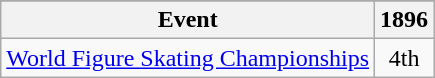<table class="wikitable" style="text-align:center">
<tr>
</tr>
<tr>
<th>Event</th>
<th>1896</th>
</tr>
<tr>
<td align=left><a href='#'>World Figure Skating Championships</a></td>
<td>4th</td>
</tr>
</table>
